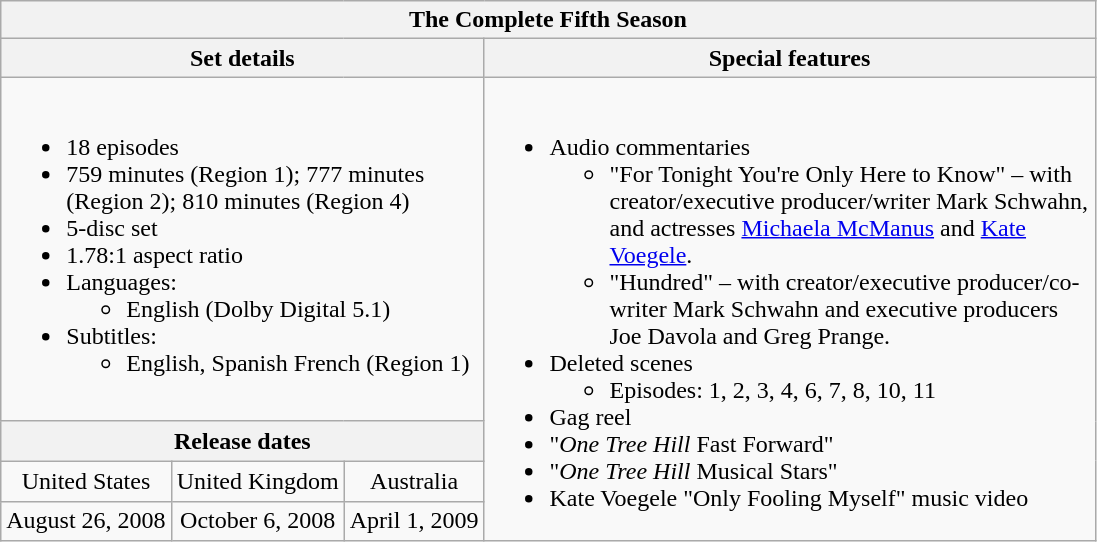<table class="wikitable">
<tr>
<th colspan="6">The Complete Fifth Season</th>
</tr>
<tr style="text-align:center;">
<th style="width:300px;" colspan="3">Set details</th>
<th style="width:400px; ">Special features</th>
</tr>
<tr valign="top">
<td colspan="3"  style="text-align:left; width:300px;"><br><ul><li>18 episodes</li><li>759 minutes (Region 1); 777 minutes (Region 2); 810 minutes (Region 4)</li><li>5-disc set</li><li>1.78:1 aspect ratio</li><li>Languages:<ul><li>English (Dolby Digital 5.1)</li></ul></li><li>Subtitles:<ul><li>English, Spanish French (Region 1)</li></ul></li></ul></td>
<td rowspan="4"  style="text-align:left; width:400px;"><br><ul><li>Audio commentaries<ul><li>"For Tonight You're Only Here to Know" – with creator/executive producer/writer Mark Schwahn, and actresses <a href='#'>Michaela McManus</a> and <a href='#'>Kate Voegele</a>.</li><li>"Hundred" – with creator/executive producer/co-writer Mark Schwahn and executive producers Joe Davola and Greg Prange.</li></ul></li><li>Deleted scenes<ul><li>Episodes: 1, 2, 3, 4, 6, 7, 8, 10, 11</li></ul></li><li>Gag reel</li><li>"<em>One Tree Hill</em> Fast Forward"</li><li>"<em>One Tree Hill</em> Musical Stars"</li><li>Kate Voegele "Only Fooling Myself" music video</li></ul></td>
</tr>
<tr>
<th colspan="3" style="text-align:center;">Release dates</th>
</tr>
<tr style="text-align:center;">
<td>United States</td>
<td>United Kingdom</td>
<td>Australia</td>
</tr>
<tr style="text-align:center;">
<td>August 26, 2008</td>
<td>October 6, 2008</td>
<td>April 1, 2009</td>
</tr>
</table>
